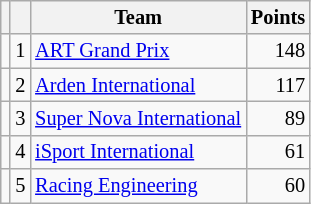<table class="wikitable" style="font-size: 85%;">
<tr>
<th></th>
<th></th>
<th>Team</th>
<th>Points</th>
</tr>
<tr>
<td align="left"></td>
<td align="center">1</td>
<td> <a href='#'>ART Grand Prix</a></td>
<td align="right">148</td>
</tr>
<tr>
<td align="left"></td>
<td align="center">2</td>
<td> <a href='#'>Arden International</a></td>
<td align="right">117</td>
</tr>
<tr>
<td align="left"></td>
<td align="center">3</td>
<td> <a href='#'>Super Nova International</a></td>
<td align="right">89</td>
</tr>
<tr>
<td align="left"></td>
<td align="center">4</td>
<td> <a href='#'>iSport International</a></td>
<td align="right">61</td>
</tr>
<tr>
<td align="left"></td>
<td align="center">5</td>
<td> <a href='#'>Racing Engineering</a></td>
<td align="right">60</td>
</tr>
</table>
